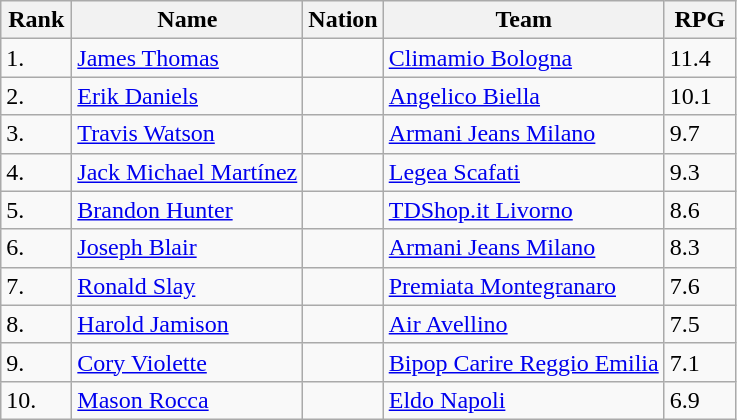<table class="wikitable">
<tr>
<th width=40>Rank</th>
<th>Name</th>
<th width=40>Nation</th>
<th>Team</th>
<th width=40>RPG</th>
</tr>
<tr>
<td>1.</td>
<td><a href='#'>James Thomas</a></td>
<td></td>
<td><a href='#'>Climamio Bologna</a></td>
<td>11.4</td>
</tr>
<tr>
<td>2.</td>
<td><a href='#'>Erik Daniels</a></td>
<td></td>
<td><a href='#'>Angelico Biella</a></td>
<td>10.1</td>
</tr>
<tr>
<td>3.</td>
<td><a href='#'>Travis Watson</a></td>
<td></td>
<td><a href='#'>Armani Jeans Milano</a></td>
<td>9.7</td>
</tr>
<tr>
<td>4.</td>
<td><a href='#'>Jack Michael Martínez</a></td>
<td></td>
<td><a href='#'>Legea Scafati</a></td>
<td>9.3</td>
</tr>
<tr>
<td>5.</td>
<td><a href='#'>Brandon Hunter</a></td>
<td></td>
<td><a href='#'>TDShop.it Livorno</a></td>
<td>8.6</td>
</tr>
<tr>
<td>6.</td>
<td><a href='#'>Joseph Blair</a></td>
<td></td>
<td><a href='#'>Armani Jeans Milano</a></td>
<td>8.3</td>
</tr>
<tr>
<td>7.</td>
<td><a href='#'>Ronald Slay</a></td>
<td></td>
<td><a href='#'>Premiata Montegranaro</a></td>
<td>7.6</td>
</tr>
<tr>
<td>8.</td>
<td><a href='#'>Harold Jamison</a></td>
<td></td>
<td><a href='#'>Air Avellino</a></td>
<td>7.5</td>
</tr>
<tr>
<td>9.</td>
<td><a href='#'>Cory Violette</a></td>
<td></td>
<td><a href='#'>Bipop Carire Reggio Emilia</a></td>
<td>7.1</td>
</tr>
<tr>
<td>10.</td>
<td><a href='#'>Mason Rocca</a></td>
<td></td>
<td><a href='#'>Eldo Napoli</a></td>
<td>6.9</td>
</tr>
</table>
